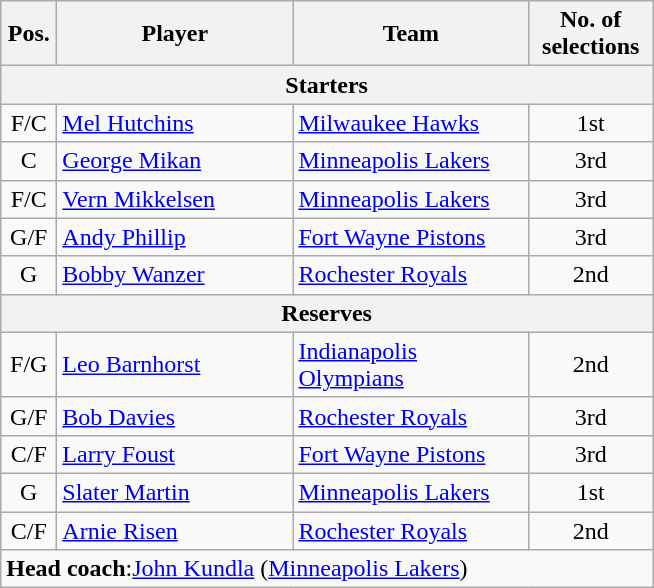<table class="wikitable">
<tr>
<th scope="col" width="30px">Pos.</th>
<th scope="col" width="150px">Player</th>
<th scope="col" width="150px">Team</th>
<th scope="col" width="75px">No. of selections</th>
</tr>
<tr>
<th scope="col" colspan="4">Starters</th>
</tr>
<tr>
<td style="text-align:center">F/C</td>
<td><a href='#'>Mel Hutchins</a></td>
<td><a href='#'>Milwaukee Hawks</a></td>
<td style="text-align:center">1st</td>
</tr>
<tr>
<td style="text-align:center">C</td>
<td><a href='#'>George Mikan</a></td>
<td><a href='#'>Minneapolis Lakers</a></td>
<td style="text-align:center">3rd</td>
</tr>
<tr>
<td style="text-align:center">F/C</td>
<td><a href='#'>Vern Mikkelsen</a></td>
<td><a href='#'>Minneapolis Lakers</a></td>
<td style="text-align:center">3rd</td>
</tr>
<tr>
<td style="text-align:center">G/F</td>
<td><a href='#'>Andy Phillip</a></td>
<td><a href='#'>Fort Wayne Pistons</a></td>
<td style="text-align:center">3rd</td>
</tr>
<tr>
<td style="text-align:center">G</td>
<td><a href='#'>Bobby Wanzer</a></td>
<td><a href='#'>Rochester Royals</a></td>
<td style="text-align:center">2nd</td>
</tr>
<tr>
<th scope="col" colspan="4">Reserves</th>
</tr>
<tr>
<td style="text-align:center">F/G</td>
<td><a href='#'>Leo Barnhorst</a></td>
<td><a href='#'>Indianapolis Olympians</a></td>
<td style="text-align:center">2nd</td>
</tr>
<tr>
<td style="text-align:center">G/F</td>
<td><a href='#'>Bob Davies</a></td>
<td><a href='#'>Rochester Royals</a></td>
<td style="text-align:center">3rd</td>
</tr>
<tr>
<td style="text-align:center">C/F</td>
<td><a href='#'>Larry Foust</a></td>
<td><a href='#'>Fort Wayne Pistons</a></td>
<td style="text-align:center">3rd</td>
</tr>
<tr>
<td style="text-align:center">G</td>
<td><a href='#'>Slater Martin</a></td>
<td><a href='#'>Minneapolis Lakers</a></td>
<td style="text-align:center">1st</td>
</tr>
<tr>
<td style="text-align:center">C/F</td>
<td><a href='#'>Arnie Risen</a></td>
<td><a href='#'>Rochester Royals</a></td>
<td style="text-align:center">2nd</td>
</tr>
<tr>
<td colspan="4"><strong>Head coach</strong>:<a href='#'>John Kundla</a> (<a href='#'>Minneapolis Lakers</a>)</td>
</tr>
</table>
